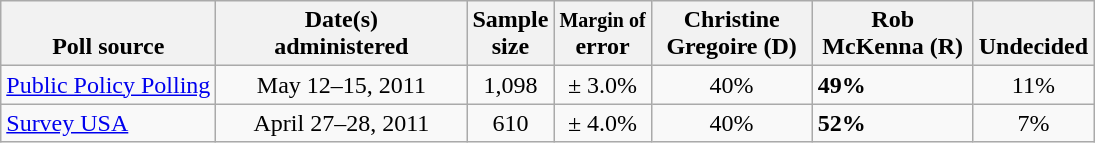<table class="wikitable">
<tr valign= bottom>
<th>Poll source</th>
<th style="width:160px;">Date(s)<br>administered</th>
<th class=small>Sample<br>size</th>
<th><small>Margin of</small><br>error</th>
<th width=100px>Christine<br>Gregoire (D)</th>
<th width=100px>Rob<br>McKenna (R)</th>
<th>Undecided</th>
</tr>
<tr>
<td><a href='#'>Public Policy Polling</a></td>
<td align=center>May 12–15, 2011</td>
<td align=center>1,098</td>
<td align=center>± 3.0%</td>
<td align=center>40%</td>
<td><strong>49%</strong></td>
<td align=center>11%</td>
</tr>
<tr>
<td><a href='#'>Survey USA</a></td>
<td align=center>April 27–28, 2011</td>
<td align=center>610</td>
<td align=center>± 4.0%</td>
<td align=center>40%</td>
<td><strong>52%</strong></td>
<td align=center>7%</td>
</tr>
</table>
